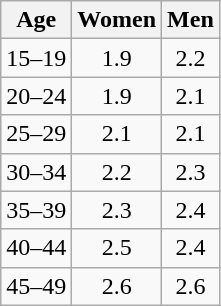<table class="wikitable" style="text-align:center">
<tr>
<th>Age</th>
<th>Women</th>
<th>Men</th>
</tr>
<tr>
<td>15–19</td>
<td>1.9</td>
<td>2.2</td>
</tr>
<tr>
<td>20–24</td>
<td>1.9</td>
<td>2.1</td>
</tr>
<tr>
<td>25–29</td>
<td>2.1</td>
<td>2.1</td>
</tr>
<tr>
<td>30–34</td>
<td>2.2</td>
<td>2.3</td>
</tr>
<tr>
<td>35–39</td>
<td>2.3</td>
<td>2.4</td>
</tr>
<tr>
<td>40–44</td>
<td>2.5</td>
<td>2.4</td>
</tr>
<tr>
<td>45–49</td>
<td>2.6</td>
<td>2.6</td>
</tr>
</table>
